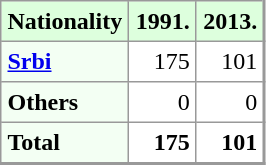<table border=1 cellpadding=4 cellspacing=0 class="toccolours" style="align: left; margin: 0.5em 0 0 0; border-style: solid; border: 1px solid #999; border-right-width: 2px; border-bottom-width: 2px; border-collapse: collapse; font-size: 100%;">
<tr>
<td style="background:#ddffdd;"><strong>Nationality</strong></td>
<td colspan=1 style="background:#ddffdd;" align="center"><strong>1991.</strong></td>
<td colspan=1 style="background:#ddffdd;" align="center"><strong>2013.</strong></td>
</tr>
<tr>
<td style="background:#f3fff3;"><strong><a href='#'>Srbi</a></strong></td>
<td align="right">175</td>
<td align="right">101</td>
</tr>
<tr>
<td style="background:#f3fff3;"><strong>Others</strong></td>
<td align="right">0</td>
<td align="right">0</td>
</tr>
<tr>
<td style="background:#f3fff3;"><strong>Total</strong></td>
<td align="right"><strong>175</strong></td>
<td align="right"><strong>101</strong></td>
</tr>
</table>
